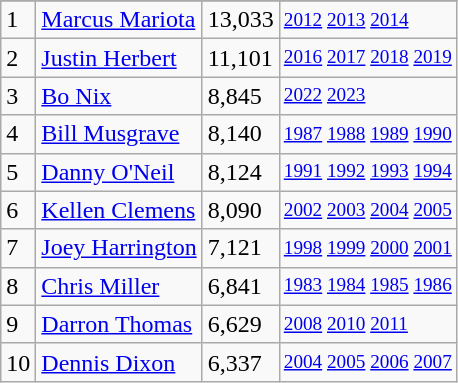<table class="wikitable">
<tr>
</tr>
<tr>
<td>1</td>
<td><a href='#'>Marcus Mariota</a></td>
<td><abbr>13,033</abbr></td>
<td style="font-size:80%;"><a href='#'>2012</a> <a href='#'>2013</a> <a href='#'>2014</a></td>
</tr>
<tr>
<td>2</td>
<td><a href='#'>Justin Herbert</a></td>
<td><abbr>11,101</abbr></td>
<td style="font-size:80%;"><a href='#'>2016</a> <a href='#'>2017</a> <a href='#'>2018</a> <a href='#'>2019</a></td>
</tr>
<tr>
<td>3</td>
<td><a href='#'>Bo Nix</a></td>
<td><abbr>8,845</abbr></td>
<td style="font-size:80%;"><a href='#'>2022</a> <a href='#'>2023</a></td>
</tr>
<tr>
<td>4</td>
<td><a href='#'>Bill Musgrave</a></td>
<td><abbr>8,140</abbr></td>
<td style="font-size:80%;"><a href='#'>1987</a> <a href='#'>1988</a> <a href='#'>1989</a> <a href='#'>1990</a></td>
</tr>
<tr>
<td>5</td>
<td><a href='#'>Danny O'Neil</a></td>
<td><abbr>8,124</abbr></td>
<td style="font-size:80%;"><a href='#'>1991</a> <a href='#'>1992</a> <a href='#'>1993</a> <a href='#'>1994</a></td>
</tr>
<tr>
<td>6</td>
<td><a href='#'>Kellen Clemens</a></td>
<td><abbr>8,090</abbr></td>
<td style="font-size:80%;"><a href='#'>2002</a> <a href='#'>2003</a> <a href='#'>2004</a> <a href='#'>2005</a></td>
</tr>
<tr>
<td>7</td>
<td><a href='#'>Joey Harrington</a></td>
<td><abbr>7,121</abbr></td>
<td style="font-size:80%;"><a href='#'>1998</a> <a href='#'>1999</a> <a href='#'>2000</a> <a href='#'>2001</a></td>
</tr>
<tr>
<td>8</td>
<td><a href='#'>Chris Miller</a></td>
<td><abbr>6,841</abbr></td>
<td style="font-size:80%;"><a href='#'>1983</a> <a href='#'>1984</a> <a href='#'>1985</a> <a href='#'>1986</a></td>
</tr>
<tr>
<td>9</td>
<td><a href='#'>Darron Thomas</a></td>
<td><abbr>6,629</abbr></td>
<td style="font-size:80%;"><a href='#'>2008</a> <a href='#'>2010</a> <a href='#'>2011</a></td>
</tr>
<tr>
<td>10</td>
<td><a href='#'>Dennis Dixon</a></td>
<td><abbr>6,337</abbr></td>
<td style="font-size:80%;"><a href='#'>2004</a> <a href='#'>2005</a> <a href='#'>2006</a> <a href='#'>2007</a></td>
</tr>
</table>
